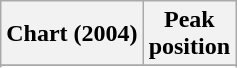<table class="wikitable sortable plainrowheaders" style="text-align:center">
<tr>
<th>Chart (2004)</th>
<th>Peak<br>position</th>
</tr>
<tr>
</tr>
<tr>
</tr>
<tr>
</tr>
<tr>
</tr>
<tr>
</tr>
<tr>
</tr>
<tr>
</tr>
<tr>
</tr>
<tr>
</tr>
<tr>
</tr>
</table>
